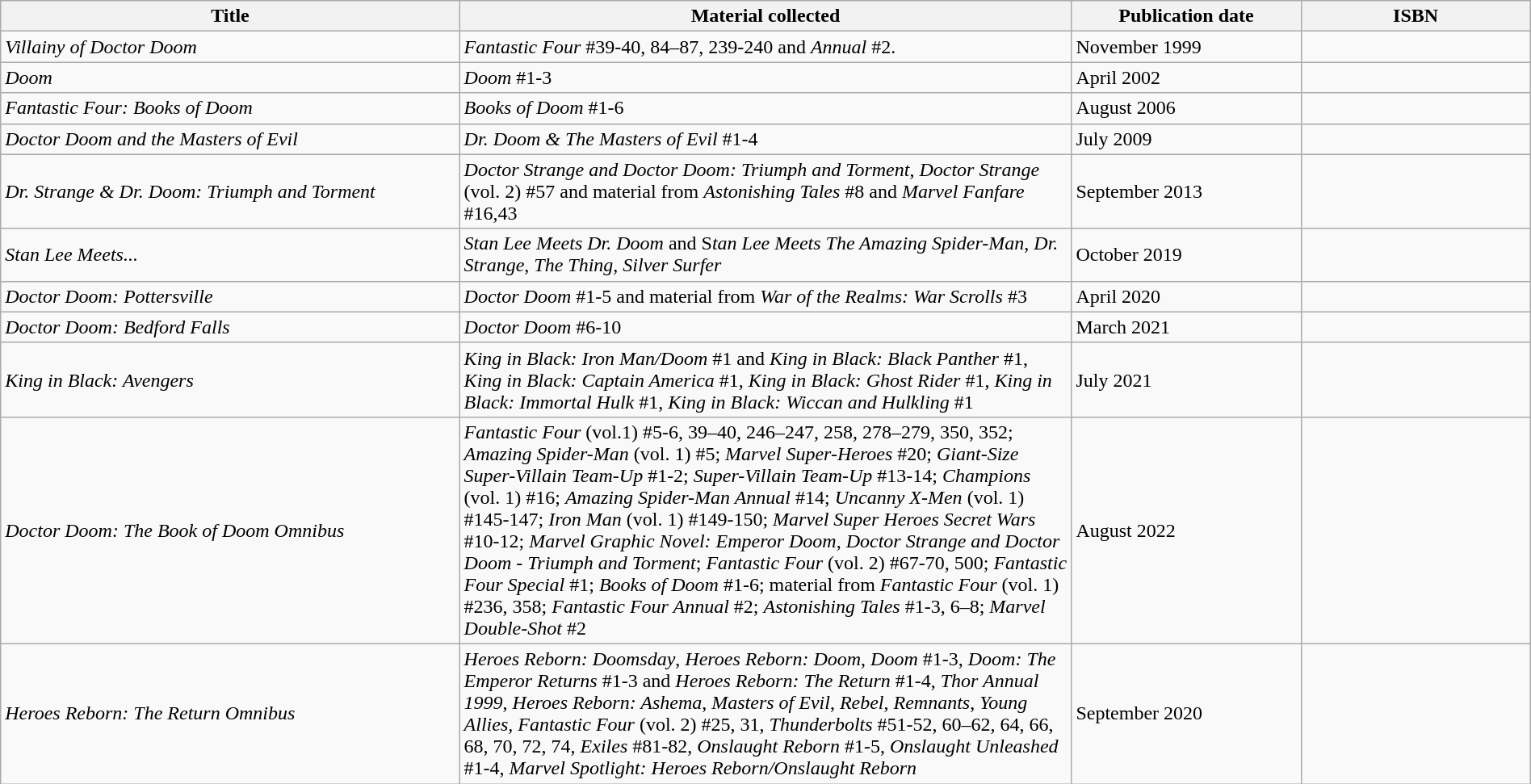<table class="wikitable" width="100%">
<tr>
<th width="30%">Title</th>
<th width="40%">Material collected</th>
<th width="15%">Publication date</th>
<th width="17%">ISBN</th>
</tr>
<tr>
<td><em>Villainy of Doctor Doom</em></td>
<td><em>Fantastic Four</em> #39-40, 84–87, 239-240 and <em>Annual</em> #2.</td>
<td>November 1999</td>
<td></td>
</tr>
<tr>
<td><em>Doom</em></td>
<td><em>Doom</em> #1-3</td>
<td>April 2002</td>
<td></td>
</tr>
<tr>
<td><em>Fantastic Four: Books of Doom</em></td>
<td><em>Books of Doom</em> #1-6</td>
<td>August 2006</td>
<td></td>
</tr>
<tr>
<td><em>Doctor Doom and the Masters of Evil</em></td>
<td><em>Dr. Doom & The Masters of Evil</em> #1-4</td>
<td>July 2009</td>
<td></td>
</tr>
<tr>
<td><em>Dr. Strange & Dr. Doom: Triumph and Torment</em></td>
<td><em>Doctor Strange and Doctor Doom: Triumph and Torment</em>, <em>Doctor Strange</em> (vol. 2) #57 and material from <em>Astonishing Tales</em> #8 and <em>Marvel Fanfare</em> #16,43</td>
<td>September 2013</td>
<td></td>
</tr>
<tr>
<td><em>Stan Lee Meets...</em></td>
<td><em>Stan Lee Meets Dr. Doom</em> and S<em>tan Lee Meets The Amazing Spider-Man</em>, <em>Dr. Strange</em>, <em>The Thing, Silver Surfer</em></td>
<td>October 2019</td>
<td></td>
</tr>
<tr>
<td><em>Doctor Doom: Pottersville</em></td>
<td><em>Doctor Doom</em> #1-5 and material from <em>War of the Realms: War Scrolls</em> #3</td>
<td>April 2020</td>
<td></td>
</tr>
<tr>
<td><em>Doctor Doom: Bedford Falls</em></td>
<td><em>Doctor Doom</em> #6-10</td>
<td>March 2021</td>
<td></td>
</tr>
<tr>
<td><em>King in Black: Avengers</em></td>
<td><em>King in Black: Iron Man/Doom</em> #1 and <em>King in Black: Black Panther</em> #1, <em>King in Black: Captain America</em> #1, <em>King in Black: Ghost Rider</em> #1, <em>King in Black: Immortal Hulk</em> #1, <em>King in Black: Wiccan and Hulkling</em> #1</td>
<td>July 2021</td>
<td></td>
</tr>
<tr>
<td><em>Doctor Doom: The Book of Doom Omnibus</em></td>
<td><em>Fantastic Four</em> (vol.1) #5-6, 39–40, 246–247, 258, 278–279, 350, 352; <em>Amazing Spider-Man</em> (vol. 1) #5; <em>Marvel Super-Heroes</em> #20; <em>Giant-Size Super-Villain Team-Up</em> #1-2; <em>Super-Villain Team-Up</em> #13-14; <em>Champions</em> (vol. 1) #16; <em>Amazing Spider-Man Annual</em> #14; <em>Uncanny X-Men</em> (vol. 1) #145-147; <em>Iron Man</em> (vol. 1) #149-150; <em>Marvel Super Heroes Secret Wars</em> #10-12; <em>Marvel Graphic Novel: Emperor Doom</em>, <em>Doctor Strange and Doctor Doom - Triumph and Torment</em>; <em>Fantastic Four</em> (vol. 2) #67-70, 500; <em>Fantastic Four Special</em> #1; <em>Books of Doom</em> #1-6; material from <em>Fantastic Four</em> (vol. 1) #236, 358; <em>Fantastic Four Annual</em> #2; <em>Astonishing Tales</em> #1-3, 6–8; <em>Marvel Double-Shot</em> #2</td>
<td>August 2022</td>
<td></td>
</tr>
<tr>
<td><em>Heroes Reborn: The Return Omnibus</em></td>
<td><em>Heroes Reborn: Doomsday</em>, <em>Heroes Reborn: Doom</em>, <em>Doom</em> #1-3, <em>Doom: The Emperor Returns</em> #1-3 and <em>Heroes Reborn: The Return</em> #1-4, <em>Thor Annual</em> <em>1999</em>, <em>Heroes Reborn: Ashema</em>, <em>Masters of Evil</em>, <em>Rebel</em>, <em>Remnants</em>, <em>Young Allies,</em> <em>Fantastic Four</em> (vol. 2) #25, 31, <em>Thunderbolts</em> #51-52, 60–62, 64, 66, 68, 70, 72, 74, <em>Exiles</em> #81-82, <em>Onslaught Reborn</em> #1-5, <em>Onslaught Unleashed</em> #1-4, <em>Marvel Spotlight: Heroes Reborn/Onslaught Reborn</em></td>
<td>September 2020</td>
<td></td>
</tr>
</table>
